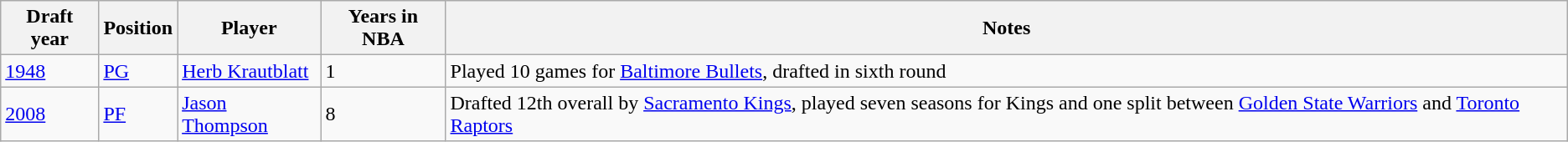<table class="wikitable">
<tr>
<th>Draft year</th>
<th>Position</th>
<th>Player</th>
<th>Years in NBA</th>
<th>Notes</th>
</tr>
<tr>
<td><a href='#'>1948</a></td>
<td><a href='#'>PG</a></td>
<td><a href='#'>Herb Krautblatt</a></td>
<td>1</td>
<td>Played 10 games for <a href='#'>Baltimore Bullets</a>, drafted in sixth round</td>
</tr>
<tr>
<td><a href='#'>2008</a></td>
<td><a href='#'>PF</a></td>
<td><a href='#'>Jason Thompson</a></td>
<td>8</td>
<td>Drafted 12th overall by <a href='#'>Sacramento Kings</a>, played seven seasons for Kings and one split between <a href='#'>Golden State Warriors</a> and <a href='#'>Toronto Raptors</a></td>
</tr>
</table>
